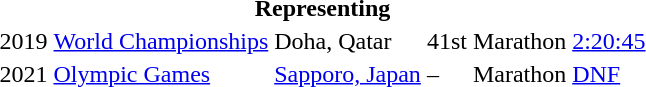<table>
<tr>
<th colspan="6">Representing </th>
</tr>
<tr>
<td>2019</td>
<td><a href='#'>World Championships</a></td>
<td>Doha, Qatar</td>
<td>41st</td>
<td>Marathon</td>
<td><a href='#'>2:20:45</a></td>
</tr>
<tr>
<td>2021</td>
<td><a href='#'>Olympic Games</a></td>
<td><a href='#'>Sapporo, Japan</a></td>
<td>–</td>
<td>Marathon</td>
<td><a href='#'>DNF</a></td>
</tr>
</table>
